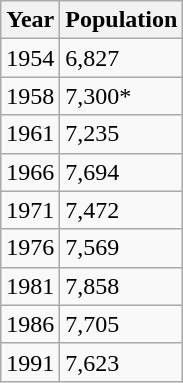<table class="wikitable">
<tr>
<th>Year</th>
<th>Population</th>
</tr>
<tr>
<td>1954</td>
<td>6,827</td>
</tr>
<tr>
<td>1958</td>
<td>7,300*</td>
</tr>
<tr>
<td>1961</td>
<td>7,235</td>
</tr>
<tr>
<td>1966</td>
<td>7,694</td>
</tr>
<tr>
<td>1971</td>
<td>7,472</td>
</tr>
<tr>
<td>1976</td>
<td>7,569</td>
</tr>
<tr>
<td>1981</td>
<td>7,858</td>
</tr>
<tr>
<td>1986</td>
<td>7,705</td>
</tr>
<tr>
<td>1991</td>
<td>7,623</td>
</tr>
</table>
